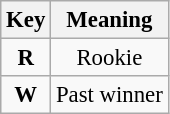<table class="wikitable" style="text-align:center; font-size: 95%;">
<tr>
<th>Key</th>
<th>Meaning</th>
</tr>
<tr>
<td><strong><span>R</span></strong></td>
<td>Rookie</td>
</tr>
<tr>
<td><strong><span>W</span></strong></td>
<td>Past winner</td>
</tr>
</table>
